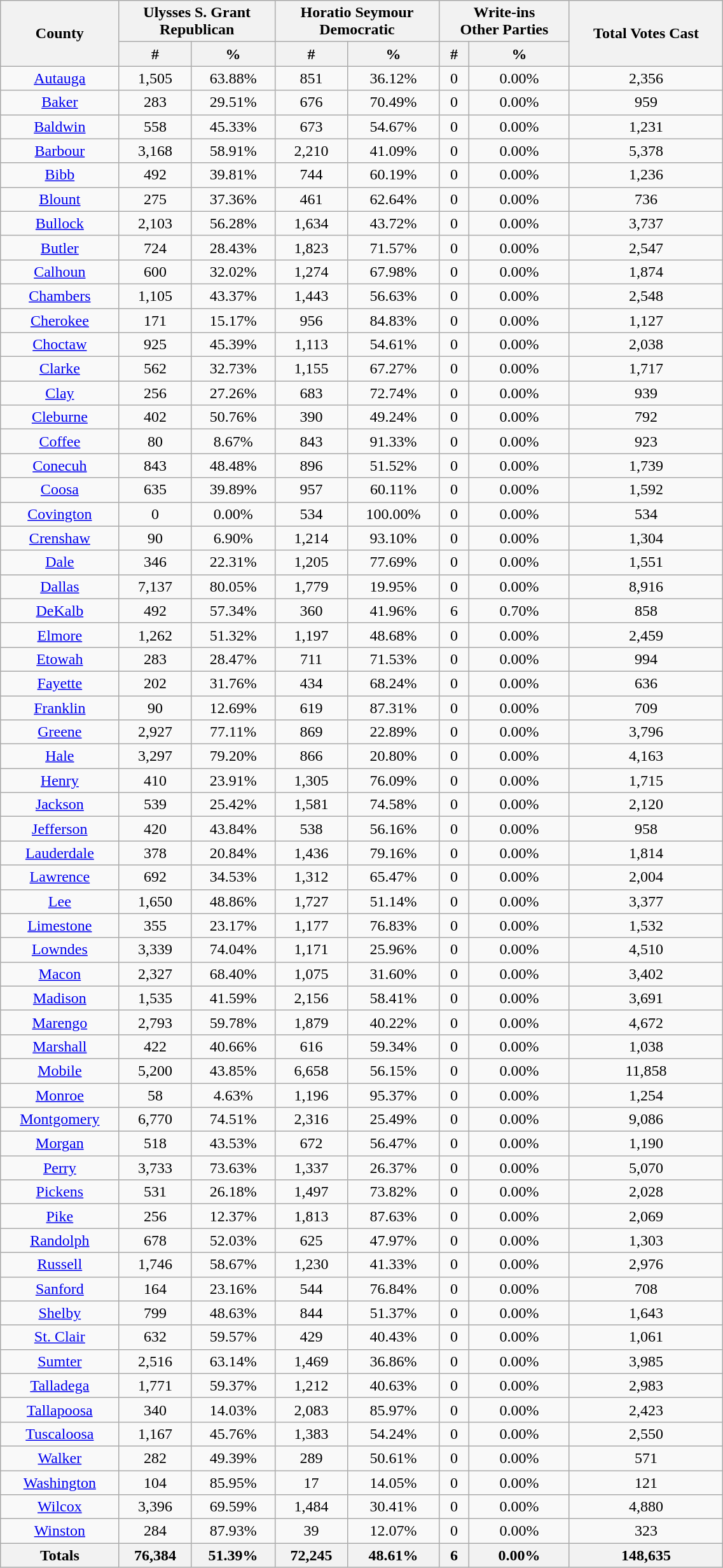<table class="wikitable sortable" width="60%">
<tr>
<th rowspan="2">County</th>
<th colspan="2">Ulysses S. Grant<br>Republican</th>
<th colspan="2">Horatio Seymour<br>Democratic</th>
<th colspan="2">Write-ins<br>Other Parties</th>
<th rowspan="2">Total Votes Cast</th>
</tr>
<tr>
<th data-sort-type="number" style="text-align:center;">#</th>
<th data-sort-type="number" style="text-align:center;">%</th>
<th data-sort-type="number" style="text-align:center;">#</th>
<th data-sort-type="number" style="text-align:center;">%</th>
<th>#</th>
<th>%</th>
</tr>
<tr style="text-align:center;">
<td><a href='#'>Autauga</a></td>
<td>1,505</td>
<td>63.88%</td>
<td>851</td>
<td>36.12%</td>
<td>0</td>
<td>0.00%</td>
<td>2,356</td>
</tr>
<tr style="text-align:center;">
<td><a href='#'>Baker</a></td>
<td>283</td>
<td>29.51%</td>
<td>676</td>
<td>70.49%</td>
<td>0</td>
<td>0.00%</td>
<td>959</td>
</tr>
<tr style="text-align:center;">
<td><a href='#'>Baldwin</a></td>
<td>558</td>
<td>45.33%</td>
<td>673</td>
<td>54.67%</td>
<td>0</td>
<td>0.00%</td>
<td>1,231</td>
</tr>
<tr style="text-align:center;">
<td><a href='#'>Barbour</a></td>
<td>3,168</td>
<td>58.91%</td>
<td>2,210</td>
<td>41.09%</td>
<td>0</td>
<td>0.00%</td>
<td>5,378</td>
</tr>
<tr style="text-align:center;">
<td><a href='#'>Bibb</a></td>
<td>492</td>
<td>39.81%</td>
<td>744</td>
<td>60.19%</td>
<td>0</td>
<td>0.00%</td>
<td>1,236</td>
</tr>
<tr style="text-align:center;">
<td><a href='#'>Blount</a></td>
<td>275</td>
<td>37.36%</td>
<td>461</td>
<td>62.64%</td>
<td>0</td>
<td>0.00%</td>
<td>736</td>
</tr>
<tr style="text-align:center;">
<td><a href='#'>Bullock</a></td>
<td>2,103</td>
<td>56.28%</td>
<td>1,634</td>
<td>43.72%</td>
<td>0</td>
<td>0.00%</td>
<td>3,737</td>
</tr>
<tr style="text-align:center;">
<td><a href='#'>Butler</a></td>
<td>724</td>
<td>28.43%</td>
<td>1,823</td>
<td>71.57%</td>
<td>0</td>
<td>0.00%</td>
<td>2,547</td>
</tr>
<tr style="text-align:center;">
<td><a href='#'>Calhoun</a></td>
<td>600</td>
<td>32.02%</td>
<td>1,274</td>
<td>67.98%</td>
<td>0</td>
<td>0.00%</td>
<td>1,874</td>
</tr>
<tr style="text-align:center;">
<td><a href='#'>Chambers</a></td>
<td>1,105</td>
<td>43.37%</td>
<td>1,443</td>
<td>56.63%</td>
<td>0</td>
<td>0.00%</td>
<td>2,548</td>
</tr>
<tr style="text-align:center;">
<td><a href='#'>Cherokee</a></td>
<td>171</td>
<td>15.17%</td>
<td>956</td>
<td>84.83%</td>
<td>0</td>
<td>0.00%</td>
<td>1,127</td>
</tr>
<tr style="text-align:center;">
<td><a href='#'>Choctaw</a></td>
<td>925</td>
<td>45.39%</td>
<td>1,113</td>
<td>54.61%</td>
<td>0</td>
<td>0.00%</td>
<td>2,038</td>
</tr>
<tr style="text-align:center;">
<td><a href='#'>Clarke</a></td>
<td>562</td>
<td>32.73%</td>
<td>1,155</td>
<td>67.27%</td>
<td>0</td>
<td>0.00%</td>
<td>1,717</td>
</tr>
<tr style="text-align:center;">
<td><a href='#'>Clay</a></td>
<td>256</td>
<td>27.26%</td>
<td>683</td>
<td>72.74%</td>
<td>0</td>
<td>0.00%</td>
<td>939</td>
</tr>
<tr style="text-align:center;">
<td><a href='#'>Cleburne</a></td>
<td>402</td>
<td>50.76%</td>
<td>390</td>
<td>49.24%</td>
<td>0</td>
<td>0.00%</td>
<td>792</td>
</tr>
<tr style="text-align:center;">
<td><a href='#'>Coffee</a></td>
<td>80</td>
<td>8.67%</td>
<td>843</td>
<td>91.33%</td>
<td>0</td>
<td>0.00%</td>
<td>923</td>
</tr>
<tr style="text-align:center;">
<td><a href='#'>Conecuh</a></td>
<td>843</td>
<td>48.48%</td>
<td>896</td>
<td>51.52%</td>
<td>0</td>
<td>0.00%</td>
<td>1,739</td>
</tr>
<tr style="text-align:center;">
<td><a href='#'>Coosa</a></td>
<td>635</td>
<td>39.89%</td>
<td>957</td>
<td>60.11%</td>
<td>0</td>
<td>0.00%</td>
<td>1,592</td>
</tr>
<tr style="text-align:center;">
<td><a href='#'>Covington</a></td>
<td>0</td>
<td>0.00%</td>
<td>534</td>
<td>100.00%</td>
<td>0</td>
<td>0.00%</td>
<td>534</td>
</tr>
<tr style="text-align:center;">
<td><a href='#'>Crenshaw</a></td>
<td>90</td>
<td>6.90%</td>
<td>1,214</td>
<td>93.10%</td>
<td>0</td>
<td>0.00%</td>
<td>1,304</td>
</tr>
<tr style="text-align:center;">
<td><a href='#'>Dale</a></td>
<td>346</td>
<td>22.31%</td>
<td>1,205</td>
<td>77.69%</td>
<td>0</td>
<td>0.00%</td>
<td>1,551</td>
</tr>
<tr style="text-align:center;">
<td><a href='#'>Dallas</a></td>
<td>7,137</td>
<td>80.05%</td>
<td>1,779</td>
<td>19.95%</td>
<td>0</td>
<td>0.00%</td>
<td>8,916</td>
</tr>
<tr style="text-align:center;">
<td><a href='#'>DeKalb</a></td>
<td>492</td>
<td>57.34%</td>
<td>360</td>
<td>41.96%</td>
<td>6</td>
<td>0.70%</td>
<td>858</td>
</tr>
<tr style="text-align:center;">
<td><a href='#'>Elmore</a></td>
<td>1,262</td>
<td>51.32%</td>
<td>1,197</td>
<td>48.68%</td>
<td>0</td>
<td>0.00%</td>
<td>2,459</td>
</tr>
<tr style="text-align:center;">
<td><a href='#'>Etowah</a></td>
<td>283</td>
<td>28.47%</td>
<td>711</td>
<td>71.53%</td>
<td>0</td>
<td>0.00%</td>
<td>994</td>
</tr>
<tr style="text-align:center;">
<td><a href='#'>Fayette</a></td>
<td>202</td>
<td>31.76%</td>
<td>434</td>
<td>68.24%</td>
<td>0</td>
<td>0.00%</td>
<td>636</td>
</tr>
<tr style="text-align:center;">
<td><a href='#'>Franklin</a></td>
<td>90</td>
<td>12.69%</td>
<td>619</td>
<td>87.31%</td>
<td>0</td>
<td>0.00%</td>
<td>709</td>
</tr>
<tr style="text-align:center;">
<td><a href='#'>Greene</a></td>
<td>2,927</td>
<td>77.11%</td>
<td>869</td>
<td>22.89%</td>
<td>0</td>
<td>0.00%</td>
<td>3,796</td>
</tr>
<tr style="text-align:center;">
<td><a href='#'>Hale</a></td>
<td>3,297</td>
<td>79.20%</td>
<td>866</td>
<td>20.80%</td>
<td>0</td>
<td>0.00%</td>
<td>4,163</td>
</tr>
<tr style="text-align:center;">
<td><a href='#'>Henry</a></td>
<td>410</td>
<td>23.91%</td>
<td>1,305</td>
<td>76.09%</td>
<td>0</td>
<td>0.00%</td>
<td>1,715</td>
</tr>
<tr style="text-align:center;">
<td><a href='#'>Jackson</a></td>
<td>539</td>
<td>25.42%</td>
<td>1,581</td>
<td>74.58%</td>
<td>0</td>
<td>0.00%</td>
<td>2,120</td>
</tr>
<tr style="text-align:center;">
<td><a href='#'>Jefferson</a></td>
<td>420</td>
<td>43.84%</td>
<td>538</td>
<td>56.16%</td>
<td>0</td>
<td>0.00%</td>
<td>958</td>
</tr>
<tr style="text-align:center;">
<td><a href='#'>Lauderdale</a></td>
<td>378</td>
<td>20.84%</td>
<td>1,436</td>
<td>79.16%</td>
<td>0</td>
<td>0.00%</td>
<td>1,814</td>
</tr>
<tr style="text-align:center;">
<td><a href='#'>Lawrence</a></td>
<td>692</td>
<td>34.53%</td>
<td>1,312</td>
<td>65.47%</td>
<td>0</td>
<td>0.00%</td>
<td>2,004</td>
</tr>
<tr style="text-align:center;">
<td><a href='#'>Lee</a></td>
<td>1,650</td>
<td>48.86%</td>
<td>1,727</td>
<td>51.14%</td>
<td>0</td>
<td>0.00%</td>
<td>3,377</td>
</tr>
<tr style="text-align:center;">
<td><a href='#'>Limestone</a></td>
<td>355</td>
<td>23.17%</td>
<td>1,177</td>
<td>76.83%</td>
<td>0</td>
<td>0.00%</td>
<td>1,532</td>
</tr>
<tr style="text-align:center;">
<td><a href='#'>Lowndes</a></td>
<td>3,339</td>
<td>74.04%</td>
<td>1,171</td>
<td>25.96%</td>
<td>0</td>
<td>0.00%</td>
<td>4,510</td>
</tr>
<tr style="text-align:center;">
<td><a href='#'>Macon</a></td>
<td>2,327</td>
<td>68.40%</td>
<td>1,075</td>
<td>31.60%</td>
<td>0</td>
<td>0.00%</td>
<td>3,402</td>
</tr>
<tr style="text-align:center;">
<td><a href='#'>Madison</a></td>
<td>1,535</td>
<td>41.59%</td>
<td>2,156</td>
<td>58.41%</td>
<td>0</td>
<td>0.00%</td>
<td>3,691</td>
</tr>
<tr style="text-align:center;">
<td><a href='#'>Marengo</a></td>
<td>2,793</td>
<td>59.78%</td>
<td>1,879</td>
<td>40.22%</td>
<td>0</td>
<td>0.00%</td>
<td>4,672</td>
</tr>
<tr style="text-align:center;">
<td><a href='#'>Marshall</a></td>
<td>422</td>
<td>40.66%</td>
<td>616</td>
<td>59.34%</td>
<td>0</td>
<td>0.00%</td>
<td>1,038</td>
</tr>
<tr style="text-align:center;">
<td><a href='#'>Mobile</a></td>
<td>5,200</td>
<td>43.85%</td>
<td>6,658</td>
<td>56.15%</td>
<td>0</td>
<td>0.00%</td>
<td>11,858</td>
</tr>
<tr style="text-align:center;">
<td><a href='#'>Monroe</a></td>
<td>58</td>
<td>4.63%</td>
<td>1,196</td>
<td>95.37%</td>
<td>0</td>
<td>0.00%</td>
<td>1,254</td>
</tr>
<tr style="text-align:center;">
<td><a href='#'>Montgomery</a></td>
<td>6,770</td>
<td>74.51%</td>
<td>2,316</td>
<td>25.49%</td>
<td>0</td>
<td>0.00%</td>
<td>9,086</td>
</tr>
<tr style="text-align:center;">
<td><a href='#'>Morgan</a></td>
<td>518</td>
<td>43.53%</td>
<td>672</td>
<td>56.47%</td>
<td>0</td>
<td>0.00%</td>
<td>1,190</td>
</tr>
<tr style="text-align:center;">
<td><a href='#'>Perry</a></td>
<td>3,733</td>
<td>73.63%</td>
<td>1,337</td>
<td>26.37%</td>
<td>0</td>
<td>0.00%</td>
<td>5,070</td>
</tr>
<tr style="text-align:center;">
<td><a href='#'>Pickens</a></td>
<td>531</td>
<td>26.18%</td>
<td>1,497</td>
<td>73.82%</td>
<td>0</td>
<td>0.00%</td>
<td>2,028</td>
</tr>
<tr style="text-align:center;">
<td><a href='#'>Pike</a></td>
<td>256</td>
<td>12.37%</td>
<td>1,813</td>
<td>87.63%</td>
<td>0</td>
<td>0.00%</td>
<td>2,069</td>
</tr>
<tr style="text-align:center;">
<td><a href='#'>Randolph</a></td>
<td>678</td>
<td>52.03%</td>
<td>625</td>
<td>47.97%</td>
<td>0</td>
<td>0.00%</td>
<td>1,303</td>
</tr>
<tr style="text-align:center;">
<td><a href='#'>Russell</a></td>
<td>1,746</td>
<td>58.67%</td>
<td>1,230</td>
<td>41.33%</td>
<td>0</td>
<td>0.00%</td>
<td>2,976</td>
</tr>
<tr style="text-align:center;">
<td><a href='#'>Sanford</a></td>
<td>164</td>
<td>23.16%</td>
<td>544</td>
<td>76.84%</td>
<td>0</td>
<td>0.00%</td>
<td>708</td>
</tr>
<tr style="text-align:center;">
<td><a href='#'>Shelby</a></td>
<td>799</td>
<td>48.63%</td>
<td>844</td>
<td>51.37%</td>
<td>0</td>
<td>0.00%</td>
<td>1,643</td>
</tr>
<tr style="text-align:center;">
<td><a href='#'>St. Clair</a></td>
<td>632</td>
<td>59.57%</td>
<td>429</td>
<td>40.43%</td>
<td>0</td>
<td>0.00%</td>
<td>1,061</td>
</tr>
<tr style="text-align:center;">
<td><a href='#'>Sumter</a></td>
<td>2,516</td>
<td>63.14%</td>
<td>1,469</td>
<td>36.86%</td>
<td>0</td>
<td>0.00%</td>
<td>3,985</td>
</tr>
<tr style="text-align:center;">
<td><a href='#'>Talladega</a></td>
<td>1,771</td>
<td>59.37%</td>
<td>1,212</td>
<td>40.63%</td>
<td>0</td>
<td>0.00%</td>
<td>2,983</td>
</tr>
<tr style="text-align:center;">
<td><a href='#'>Tallapoosa</a></td>
<td>340</td>
<td>14.03%</td>
<td>2,083</td>
<td>85.97%</td>
<td>0</td>
<td>0.00%</td>
<td>2,423</td>
</tr>
<tr style="text-align:center;">
<td><a href='#'>Tuscaloosa</a></td>
<td>1,167</td>
<td>45.76%</td>
<td>1,383</td>
<td>54.24%</td>
<td>0</td>
<td>0.00%</td>
<td>2,550</td>
</tr>
<tr style="text-align:center;">
<td><a href='#'>Walker</a></td>
<td>282</td>
<td>49.39%</td>
<td>289</td>
<td>50.61%</td>
<td>0</td>
<td>0.00%</td>
<td>571</td>
</tr>
<tr style="text-align:center;">
<td><a href='#'>Washington</a></td>
<td>104</td>
<td>85.95%</td>
<td>17</td>
<td>14.05%</td>
<td>0</td>
<td>0.00%</td>
<td>121</td>
</tr>
<tr style="text-align:center;">
<td><a href='#'>Wilcox</a></td>
<td>3,396</td>
<td>69.59%</td>
<td>1,484</td>
<td>30.41%</td>
<td>0</td>
<td>0.00%</td>
<td>4,880</td>
</tr>
<tr style="text-align:center;">
<td><a href='#'>Winston</a></td>
<td>284</td>
<td>87.93%</td>
<td>39</td>
<td>12.07%</td>
<td>0</td>
<td>0.00%</td>
<td>323</td>
</tr>
<tr>
<th>Totals</th>
<th>76,384</th>
<th>51.39%</th>
<th>72,245</th>
<th>48.61%</th>
<th>6</th>
<th>0.00%</th>
<th>148,635</th>
</tr>
</table>
